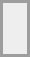<table align="center" border="0" cellpadding="4" cellspacing="4" style="border: 2px solid #9d9d9d;background-color:#eeeeee" valign="midlle">
<tr>
<td><br><div></div></td>
</tr>
</table>
